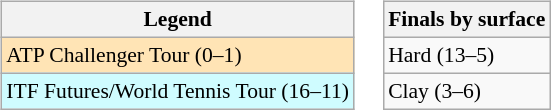<table>
<tr valign=top>
<td><br><table class=wikitable style=font-size:90%>
<tr>
<th>Legend</th>
</tr>
<tr bgcolor=moccasin>
<td>ATP Challenger Tour (0–1)</td>
</tr>
<tr bgcolor=#cffcff>
<td>ITF Futures/World Tennis Tour (16–11)</td>
</tr>
</table>
</td>
<td><br><table class=wikitable style=font-size:90%>
<tr>
<th>Finals by surface</th>
</tr>
<tr>
<td>Hard (13–5)</td>
</tr>
<tr>
<td>Clay (3–6)</td>
</tr>
</table>
</td>
</tr>
</table>
